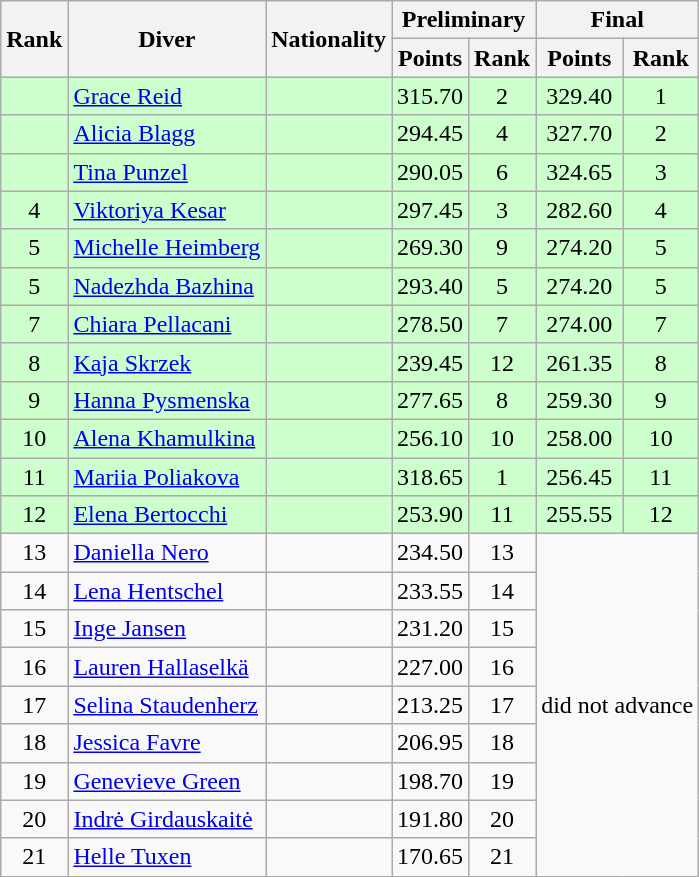<table class="wikitable sortable" style="text-align:center">
<tr>
<th rowspan=2>Rank</th>
<th rowspan=2>Diver</th>
<th rowspan=2>Nationality</th>
<th colspan=2>Preliminary</th>
<th colspan=2>Final</th>
</tr>
<tr>
<th>Points</th>
<th>Rank</th>
<th>Points</th>
<th>Rank</th>
</tr>
<tr bgcolor=ccffcc>
<td></td>
<td align=left><a href='#'>Grace Reid</a></td>
<td align=left></td>
<td>315.70</td>
<td>2</td>
<td>329.40</td>
<td>1</td>
</tr>
<tr bgcolor=ccffcc>
<td></td>
<td align=left><a href='#'>Alicia Blagg</a></td>
<td align=left></td>
<td>294.45</td>
<td>4</td>
<td>327.70</td>
<td>2</td>
</tr>
<tr bgcolor=ccffcc>
<td></td>
<td align=left><a href='#'>Tina Punzel</a></td>
<td align=left></td>
<td>290.05</td>
<td>6</td>
<td>324.65</td>
<td>3</td>
</tr>
<tr bgcolor=ccffcc>
<td>4</td>
<td align=left><a href='#'>Viktoriya Kesar</a></td>
<td align=left></td>
<td>297.45</td>
<td>3</td>
<td>282.60</td>
<td>4</td>
</tr>
<tr bgcolor=ccffcc>
<td>5</td>
<td align=left><a href='#'>Michelle Heimberg</a></td>
<td align=left></td>
<td>269.30</td>
<td>9</td>
<td>274.20</td>
<td>5</td>
</tr>
<tr bgcolor=ccffcc>
<td>5</td>
<td align=left><a href='#'>Nadezhda Bazhina</a></td>
<td align=left></td>
<td>293.40</td>
<td>5</td>
<td>274.20</td>
<td>5</td>
</tr>
<tr bgcolor=ccffcc>
<td>7</td>
<td align=left><a href='#'>Chiara Pellacani</a></td>
<td align=left></td>
<td>278.50</td>
<td>7</td>
<td>274.00</td>
<td>7</td>
</tr>
<tr bgcolor=ccffcc>
<td>8</td>
<td align=left><a href='#'>Kaja Skrzek</a></td>
<td align=left></td>
<td>239.45</td>
<td>12</td>
<td>261.35</td>
<td>8</td>
</tr>
<tr bgcolor=ccffcc>
<td>9</td>
<td align=left><a href='#'>Hanna Pysmenska</a></td>
<td align=left></td>
<td>277.65</td>
<td>8</td>
<td>259.30</td>
<td>9</td>
</tr>
<tr bgcolor=ccffcc>
<td>10</td>
<td align=left><a href='#'>Alena Khamulkina</a></td>
<td align=left></td>
<td>256.10</td>
<td>10</td>
<td>258.00</td>
<td>10</td>
</tr>
<tr bgcolor=ccffcc>
<td>11</td>
<td align=left><a href='#'>Mariia Poliakova</a></td>
<td align=left></td>
<td>318.65</td>
<td>1</td>
<td>256.45</td>
<td>11</td>
</tr>
<tr bgcolor=ccffcc>
<td>12</td>
<td align=left><a href='#'>Elena Bertocchi</a></td>
<td align=left></td>
<td>253.90</td>
<td>11</td>
<td>255.55</td>
<td>12</td>
</tr>
<tr>
<td>13</td>
<td align=left><a href='#'>Daniella Nero</a></td>
<td align=left></td>
<td>234.50</td>
<td>13</td>
<td colspan=2 rowspan=9>did not advance</td>
</tr>
<tr>
<td>14</td>
<td align=left><a href='#'>Lena Hentschel</a></td>
<td align=left></td>
<td>233.55</td>
<td>14</td>
</tr>
<tr>
<td>15</td>
<td align=left><a href='#'>Inge Jansen</a></td>
<td align=left></td>
<td>231.20</td>
<td>15</td>
</tr>
<tr>
<td>16</td>
<td align=left><a href='#'>Lauren Hallaselkä</a></td>
<td align=left></td>
<td>227.00</td>
<td>16</td>
</tr>
<tr>
<td>17</td>
<td align=left><a href='#'>Selina Staudenherz</a></td>
<td align=left></td>
<td>213.25</td>
<td>17</td>
</tr>
<tr>
<td>18</td>
<td align=left><a href='#'>Jessica Favre</a></td>
<td align=left></td>
<td>206.95</td>
<td>18</td>
</tr>
<tr>
<td>19</td>
<td align=left><a href='#'>Genevieve Green</a></td>
<td align=left></td>
<td>198.70</td>
<td>19</td>
</tr>
<tr>
<td>20</td>
<td align=left><a href='#'>Indrė Girdauskaitė</a></td>
<td align=left></td>
<td>191.80</td>
<td>20</td>
</tr>
<tr>
<td>21</td>
<td align=left><a href='#'>Helle Tuxen</a></td>
<td align=left></td>
<td>170.65</td>
<td>21</td>
</tr>
</table>
